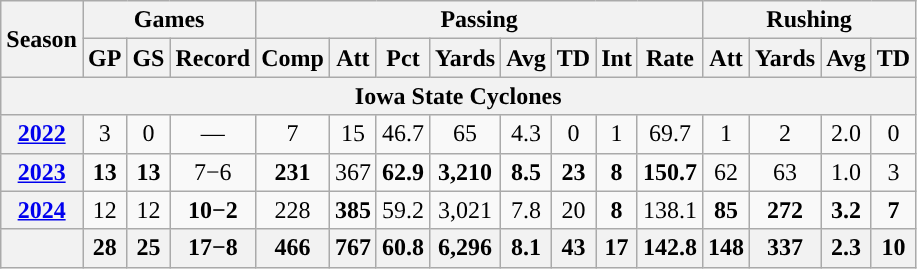<table class="wikitable" style="text-align:center;">
<tr>
<th rowspan="2">Season</th>
<th colspan="3">Games</th>
<th colspan="8">Passing</th>
<th colspan="5">Rushing</th>
</tr>
<tr>
<th>GP</th>
<th>GS</th>
<th>Record</th>
<th>Comp</th>
<th>Att</th>
<th>Pct</th>
<th>Yards</th>
<th>Avg</th>
<th>TD</th>
<th>Int</th>
<th>Rate</th>
<th>Att</th>
<th>Yards</th>
<th>Avg</th>
<th>TD</th>
</tr>
<tr>
<th colspan="16">Iowa State Cyclones</th>
</tr>
<tr>
<th><a href='#'>2022</a></th>
<td>3</td>
<td>0</td>
<td>—</td>
<td>7</td>
<td>15</td>
<td>46.7</td>
<td>65</td>
<td>4.3</td>
<td>0</td>
<td>1</td>
<td>69.7</td>
<td>1</td>
<td>2</td>
<td>2.0</td>
<td>0</td>
</tr>
<tr>
<th><a href='#'>2023</a></th>
<td><strong>13</strong></td>
<td><strong>13</strong></td>
<td>7−6</td>
<td><strong>231</strong></td>
<td>367</td>
<td><strong>62.9</strong></td>
<td><strong>3,210</strong></td>
<td><strong>8.5</strong></td>
<td><strong>23</strong></td>
<td><strong>8</strong></td>
<td><strong>150.7</strong></td>
<td>62</td>
<td>63</td>
<td>1.0</td>
<td>3</td>
</tr>
<tr>
<th><a href='#'>2024</a></th>
<td>12</td>
<td>12</td>
<td><strong>10−2</strong></td>
<td>228</td>
<td><strong>385</strong></td>
<td>59.2</td>
<td>3,021</td>
<td>7.8</td>
<td>20</td>
<td><strong>8</strong></td>
<td>138.1</td>
<td><strong>85</strong></td>
<td><strong>272</strong></td>
<td><strong>3.2</strong></td>
<td><strong>7</strong></td>
</tr>
<tr>
<th></th>
<th>28</th>
<th>25</th>
<th>17−8</th>
<th>466</th>
<th>767</th>
<th>60.8</th>
<th>6,296</th>
<th>8.1</th>
<th>43</th>
<th>17</th>
<th>142.8</th>
<th>148</th>
<th>337</th>
<th>2.3</th>
<th>10</th>
</tr>
</table>
